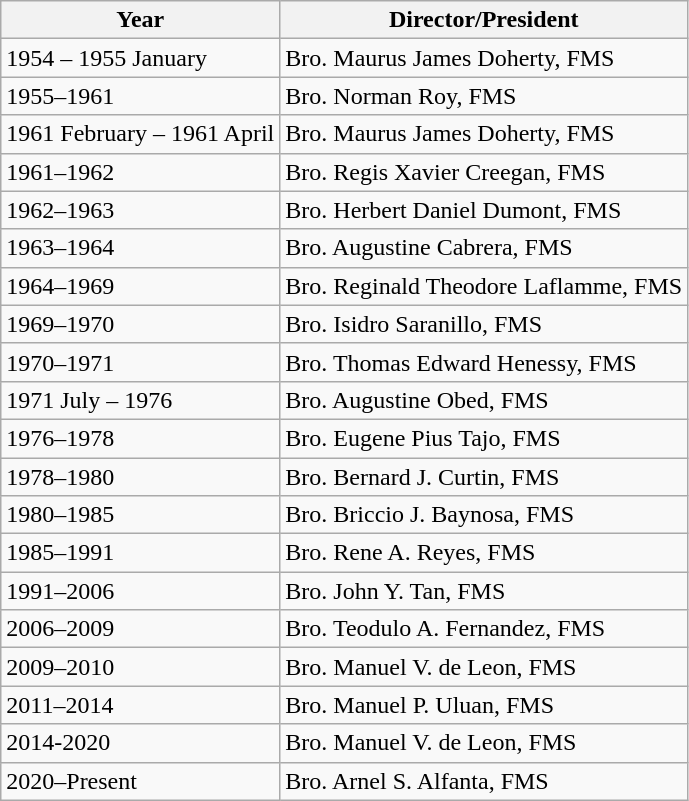<table class="wikitable">
<tr>
<th>Year</th>
<th>Director/President</th>
</tr>
<tr>
<td>1954 – 1955 January</td>
<td>Bro. Maurus James Doherty, FMS</td>
</tr>
<tr>
<td>1955–1961</td>
<td>Bro. Norman Roy, FMS</td>
</tr>
<tr>
<td>1961 February – 1961 April</td>
<td>Bro. Maurus James Doherty, FMS</td>
</tr>
<tr>
<td>1961–1962</td>
<td>Bro. Regis Xavier Creegan, FMS</td>
</tr>
<tr>
<td>1962–1963</td>
<td>Bro. Herbert Daniel Dumont, FMS</td>
</tr>
<tr>
<td>1963–1964</td>
<td>Bro. Augustine Cabrera, FMS</td>
</tr>
<tr>
<td>1964–1969</td>
<td>Bro. Reginald Theodore Laflamme, FMS</td>
</tr>
<tr>
<td>1969–1970</td>
<td>Bro. Isidro Saranillo, FMS</td>
</tr>
<tr>
<td>1970–1971</td>
<td>Bro. Thomas Edward Henessy, FMS</td>
</tr>
<tr>
<td>1971 July – 1976</td>
<td>Bro. Augustine Obed, FMS</td>
</tr>
<tr>
<td>1976–1978</td>
<td>Bro. Eugene Pius Tajo, FMS</td>
</tr>
<tr>
<td>1978–1980</td>
<td>Bro. Bernard J. Curtin, FMS</td>
</tr>
<tr>
<td>1980–1985</td>
<td>Bro. Briccio J. Baynosa, FMS</td>
</tr>
<tr>
<td>1985–1991</td>
<td>Bro. Rene A. Reyes, FMS</td>
</tr>
<tr>
<td>1991–2006</td>
<td>Bro. John Y. Tan, FMS</td>
</tr>
<tr>
<td>2006–2009</td>
<td>Bro. Teodulo A. Fernandez, FMS</td>
</tr>
<tr>
<td>2009–2010</td>
<td>Bro. Manuel V. de Leon, FMS</td>
</tr>
<tr>
<td>2011–2014</td>
<td>Bro. Manuel P. Uluan, FMS</td>
</tr>
<tr>
<td>2014-2020</td>
<td>Bro. Manuel V. de Leon, FMS</td>
</tr>
<tr>
<td>2020–Present</td>
<td>Bro. Arnel S. Alfanta, FMS</td>
</tr>
</table>
